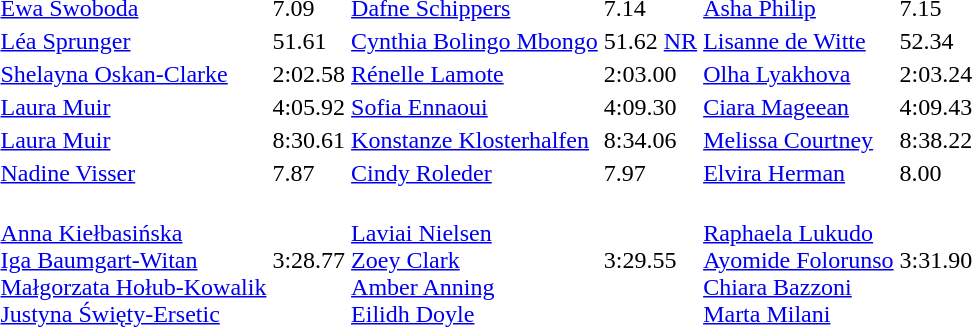<table>
<tr>
<td></td>
<td><a href='#'>Ewa Swoboda</a><br></td>
<td>7.09</td>
<td><a href='#'>Dafne Schippers</a><br></td>
<td>7.14 </td>
<td><a href='#'>Asha Philip</a><br></td>
<td>7.15</td>
</tr>
<tr>
<td></td>
<td><a href='#'>Léa Sprunger</a><br></td>
<td>51.61 </td>
<td><a href='#'>Cynthia Bolingo Mbongo</a><br></td>
<td>51.62 <a href='#'>NR</a></td>
<td><a href='#'>Lisanne de Witte</a><br></td>
<td>52.34 </td>
</tr>
<tr>
<td></td>
<td><a href='#'>Shelayna Oskan-Clarke</a><br></td>
<td>2:02.58</td>
<td><a href='#'>Rénelle Lamote</a><br></td>
<td>2:03.00</td>
<td><a href='#'>Olha Lyakhova</a><br></td>
<td>2:03.24</td>
</tr>
<tr>
<td></td>
<td><a href='#'>Laura Muir</a><br></td>
<td>4:05.92</td>
<td><a href='#'>Sofia Ennaoui</a><br></td>
<td>4:09.30</td>
<td><a href='#'>Ciara Mageean</a><br></td>
<td>4:09.43</td>
</tr>
<tr>
<td></td>
<td><a href='#'>Laura Muir</a><br></td>
<td>8:30.61 </td>
<td><a href='#'>Konstanze Klosterhalfen</a><br></td>
<td>8:34.06</td>
<td><a href='#'>Melissa Courtney</a><br></td>
<td>8:38.22 </td>
</tr>
<tr>
<td></td>
<td><a href='#'>Nadine Visser</a><br></td>
<td>7.87 </td>
<td><a href='#'>Cindy Roleder</a><br></td>
<td>7.97</td>
<td><a href='#'>Elvira Herman</a><br></td>
<td>8.00</td>
</tr>
<tr>
<td></td>
<td><br><a href='#'>Anna Kiełbasińska</a><br><a href='#'>Iga Baumgart-Witan</a><br><a href='#'>Małgorzata Hołub-Kowalik</a><br><a href='#'>Justyna Święty-Ersetic</a></td>
<td>3:28.77</td>
<td><br><a href='#'>Laviai Nielsen</a><br><a href='#'>Zoey Clark</a><br><a href='#'>Amber Anning</a><br><a href='#'>Eilidh Doyle</a></td>
<td>3:29.55</td>
<td><br><a href='#'>Raphaela Lukudo</a><br><a href='#'>Ayomide Folorunso</a><br><a href='#'>Chiara Bazzoni</a><br><a href='#'>Marta Milani</a></td>
<td>3:31.90</td>
</tr>
</table>
